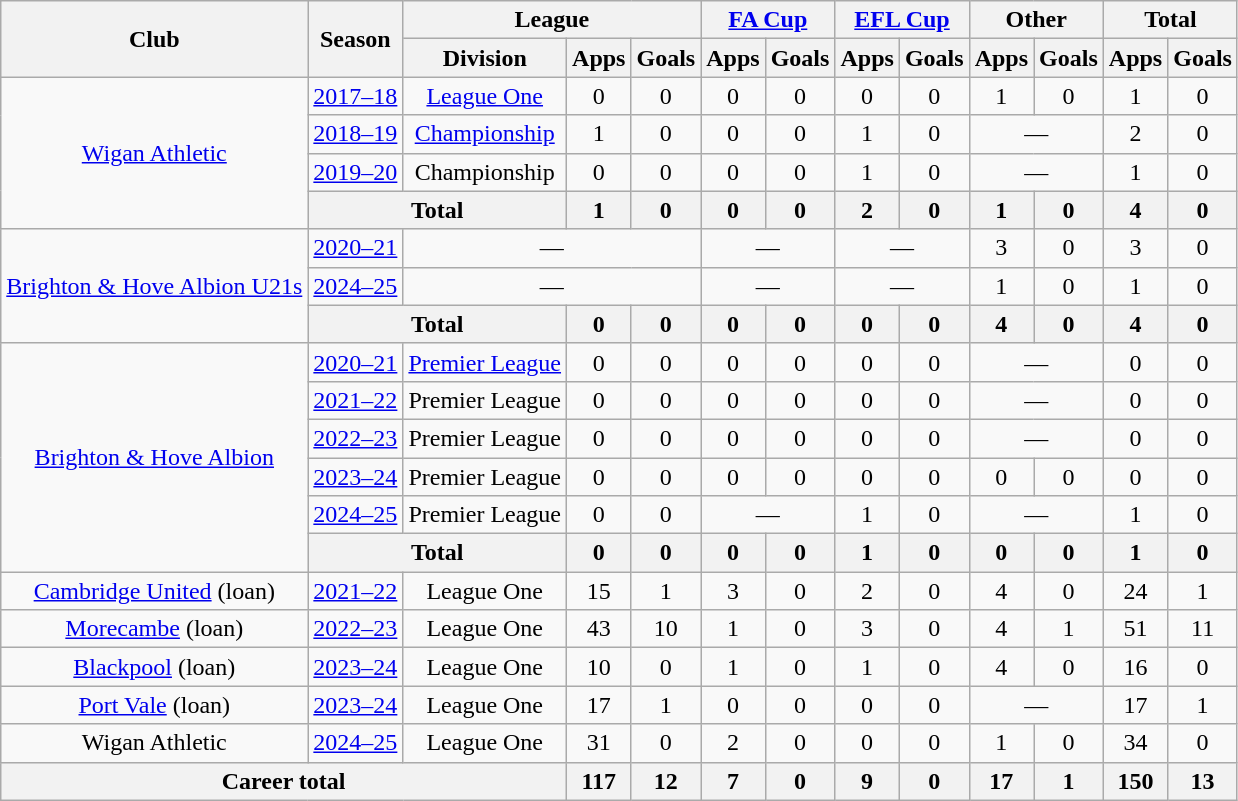<table class="wikitable" style="text-align:center">
<tr>
<th rowspan="2">Club</th>
<th rowspan="2">Season</th>
<th colspan="3">League</th>
<th colspan="2"><a href='#'>FA Cup</a></th>
<th colspan="2"><a href='#'>EFL Cup</a></th>
<th colspan="2">Other</th>
<th colspan="2">Total</th>
</tr>
<tr>
<th>Division</th>
<th>Apps</th>
<th>Goals</th>
<th>Apps</th>
<th>Goals</th>
<th>Apps</th>
<th>Goals</th>
<th>Apps</th>
<th>Goals</th>
<th>Apps</th>
<th>Goals</th>
</tr>
<tr>
<td rowspan="4"><a href='#'>Wigan Athletic</a></td>
<td><a href='#'>2017–18</a></td>
<td><a href='#'>League One</a></td>
<td>0</td>
<td>0</td>
<td>0</td>
<td>0</td>
<td>0</td>
<td>0</td>
<td>1</td>
<td>0</td>
<td>1</td>
<td>0</td>
</tr>
<tr>
<td><a href='#'>2018–19</a></td>
<td><a href='#'>Championship</a></td>
<td>1</td>
<td>0</td>
<td>0</td>
<td>0</td>
<td>1</td>
<td>0</td>
<td colspan="2">—</td>
<td>2</td>
<td>0</td>
</tr>
<tr>
<td><a href='#'>2019–20</a></td>
<td>Championship</td>
<td>0</td>
<td>0</td>
<td>0</td>
<td>0</td>
<td>1</td>
<td>0</td>
<td colspan="2">—</td>
<td>1</td>
<td>0</td>
</tr>
<tr>
<th colspan="2">Total</th>
<th>1</th>
<th>0</th>
<th>0</th>
<th>0</th>
<th>2</th>
<th>0</th>
<th>1</th>
<th>0</th>
<th>4</th>
<th>0</th>
</tr>
<tr>
<td rowspan="3"><a href='#'>Brighton & Hove Albion U21s</a></td>
<td><a href='#'>2020–21</a></td>
<td colspan=3>—</td>
<td colspan="2">—</td>
<td colspan="2">—</td>
<td>3</td>
<td>0</td>
<td>3</td>
<td>0</td>
</tr>
<tr>
<td><a href='#'>2024–25</a></td>
<td colspan=3>—</td>
<td colspan="2">—</td>
<td colspan="2">—</td>
<td>1</td>
<td>0</td>
<td>1</td>
<td>0</td>
</tr>
<tr>
<th colspan="2">Total</th>
<th>0</th>
<th>0</th>
<th>0</th>
<th>0</th>
<th>0</th>
<th>0</th>
<th>4</th>
<th>0</th>
<th>4</th>
<th>0</th>
</tr>
<tr>
<td rowspan=6><a href='#'>Brighton & Hove Albion</a></td>
<td><a href='#'>2020–21</a></td>
<td><a href='#'>Premier League</a></td>
<td>0</td>
<td>0</td>
<td>0</td>
<td>0</td>
<td>0</td>
<td>0</td>
<td colspan="2">—</td>
<td>0</td>
<td>0</td>
</tr>
<tr>
<td><a href='#'>2021–22</a></td>
<td>Premier League</td>
<td>0</td>
<td>0</td>
<td>0</td>
<td>0</td>
<td>0</td>
<td>0</td>
<td colspan="2">—</td>
<td>0</td>
<td>0</td>
</tr>
<tr>
<td><a href='#'>2022–23</a></td>
<td>Premier League</td>
<td>0</td>
<td>0</td>
<td>0</td>
<td>0</td>
<td>0</td>
<td>0</td>
<td colspan="2">—</td>
<td>0</td>
<td>0</td>
</tr>
<tr>
<td><a href='#'>2023–24</a></td>
<td>Premier League</td>
<td>0</td>
<td>0</td>
<td>0</td>
<td>0</td>
<td>0</td>
<td>0</td>
<td>0</td>
<td>0</td>
<td>0</td>
<td>0</td>
</tr>
<tr>
<td><a href='#'>2024–25</a></td>
<td>Premier League</td>
<td>0</td>
<td>0</td>
<td colspan="2">—</td>
<td>1</td>
<td>0</td>
<td colspan="2">—</td>
<td>1</td>
<td>0</td>
</tr>
<tr>
<th colspan="2">Total</th>
<th>0</th>
<th>0</th>
<th>0</th>
<th>0</th>
<th>1</th>
<th>0</th>
<th>0</th>
<th>0</th>
<th>1</th>
<th>0</th>
</tr>
<tr>
<td><a href='#'>Cambridge United</a> (loan)</td>
<td><a href='#'>2021–22</a></td>
<td>League One</td>
<td>15</td>
<td>1</td>
<td>3</td>
<td>0</td>
<td>2</td>
<td>0</td>
<td>4</td>
<td>0</td>
<td>24</td>
<td>1</td>
</tr>
<tr>
<td><a href='#'>Morecambe</a> (loan)</td>
<td><a href='#'>2022–23</a></td>
<td>League One</td>
<td>43</td>
<td>10</td>
<td>1</td>
<td>0</td>
<td>3</td>
<td>0</td>
<td>4</td>
<td>1</td>
<td>51</td>
<td>11</td>
</tr>
<tr>
<td><a href='#'>Blackpool</a> (loan)</td>
<td><a href='#'>2023–24</a></td>
<td>League One</td>
<td>10</td>
<td>0</td>
<td>1</td>
<td>0</td>
<td>1</td>
<td>0</td>
<td>4</td>
<td>0</td>
<td>16</td>
<td>0</td>
</tr>
<tr>
<td><a href='#'>Port Vale</a> (loan)</td>
<td><a href='#'>2023–24</a></td>
<td>League One</td>
<td>17</td>
<td>1</td>
<td>0</td>
<td>0</td>
<td>0</td>
<td>0</td>
<td colspan="2">—</td>
<td>17</td>
<td>1</td>
</tr>
<tr>
<td>Wigan Athletic</td>
<td><a href='#'>2024–25</a></td>
<td>League One</td>
<td>31</td>
<td>0</td>
<td>2</td>
<td>0</td>
<td>0</td>
<td>0</td>
<td>1</td>
<td>0</td>
<td>34</td>
<td>0</td>
</tr>
<tr>
<th colspan="3">Career total</th>
<th>117</th>
<th>12</th>
<th>7</th>
<th>0</th>
<th>9</th>
<th>0</th>
<th>17</th>
<th>1</th>
<th>150</th>
<th>13</th>
</tr>
</table>
